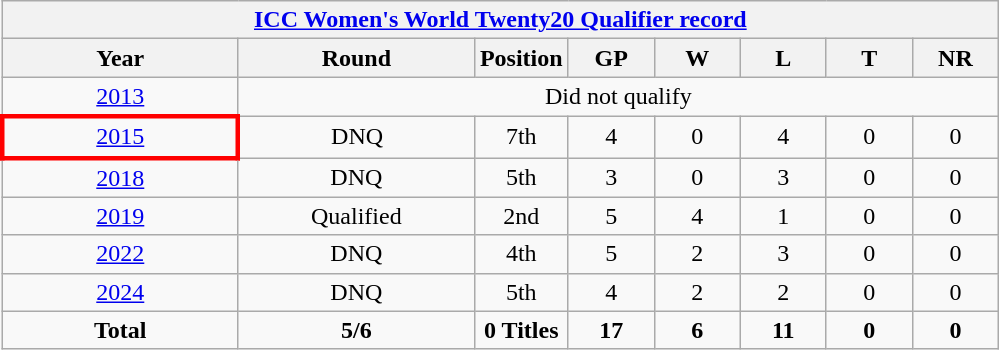<table class="wikitable" style="text-align: center;">
<tr>
<th colspan=8><a href='#'>ICC Women's World Twenty20 Qualifier record</a></th>
</tr>
<tr>
<th width=150>Year</th>
<th width=150>Round</th>
<th width=>Position</th>
<th width=50>GP</th>
<th width=50>W</th>
<th width=50>L</th>
<th width=50>T</th>
<th width=50>NR</th>
</tr>
<tr>
<td> <a href='#'>2013</a></td>
<td colspan=7  rowspan=1>Did not qualify</td>
</tr>
<tr>
<td style="border: 3px solid red"> <a href='#'>2015</a></td>
<td>DNQ</td>
<td>7th</td>
<td>4</td>
<td>0</td>
<td>4</td>
<td>0</td>
<td>0</td>
</tr>
<tr>
<td> <a href='#'>2018</a></td>
<td>DNQ</td>
<td>5th</td>
<td>3</td>
<td>0</td>
<td>3</td>
<td>0</td>
<td>0</td>
</tr>
<tr>
<td> <a href='#'>2019</a></td>
<td>Qualified</td>
<td>2nd</td>
<td>5</td>
<td>4</td>
<td>1</td>
<td>0</td>
<td>0</td>
</tr>
<tr>
<td> <a href='#'>2022</a></td>
<td>DNQ</td>
<td>4th</td>
<td>5</td>
<td>2</td>
<td>3</td>
<td>0</td>
<td>0</td>
</tr>
<tr>
<td> <a href='#'>2024</a></td>
<td>DNQ</td>
<td>5th</td>
<td>4</td>
<td>2</td>
<td>2</td>
<td>0</td>
<td>0</td>
</tr>
<tr>
<td><strong>Total</strong></td>
<td><strong>5/6</strong></td>
<td><strong>0 Titles</strong></td>
<td><strong>17</strong></td>
<td><strong>6</strong></td>
<td><strong>11</strong></td>
<td><strong>0</strong></td>
<td><strong>0</strong></td>
</tr>
</table>
